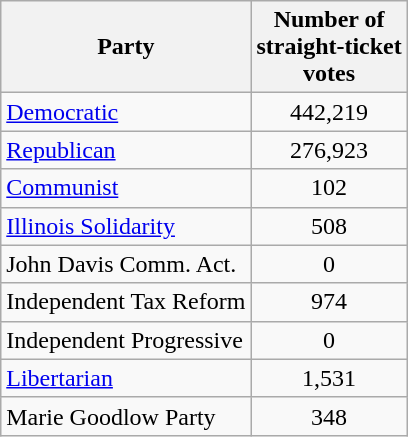<table class="wikitable">
<tr>
<th>Party</th>
<th>Number of<br>straight-ticket<br>votes</th>
</tr>
<tr>
<td><a href='#'>Democratic</a></td>
<td style=text-align:center>442,219</td>
</tr>
<tr>
<td><a href='#'>Republican</a></td>
<td style=text-align:center>276,923</td>
</tr>
<tr>
<td><a href='#'>Communist</a></td>
<td style=text-align:center>102</td>
</tr>
<tr>
<td><a href='#'>Illinois Solidarity</a></td>
<td style=text-align:center>508</td>
</tr>
<tr>
<td>John Davis Comm. Act.</td>
<td style=text-align:center>0</td>
</tr>
<tr>
<td>Independent Tax Reform</td>
<td style=text-align:center>974</td>
</tr>
<tr>
<td>Independent Progressive</td>
<td style=text-align:center>0</td>
</tr>
<tr>
<td><a href='#'>Libertarian</a></td>
<td style=text-align:center>1,531</td>
</tr>
<tr>
<td>Marie Goodlow Party</td>
<td style=text-align:center>348</td>
</tr>
</table>
